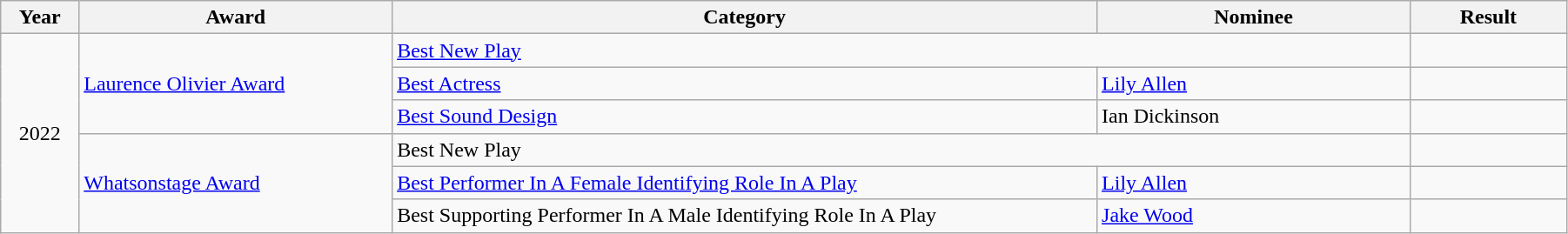<table class="wikitable" style="width:95%;">
<tr>
<th style="width:5%;">Year</th>
<th style="width:20%;">Award</th>
<th style="width:45%;">Category</th>
<th style="width:20%;">Nominee</th>
<th style="width:10%;">Result</th>
</tr>
<tr>
<td rowspan="6" style="text-align:center;">2022</td>
<td rowspan="3"><a href='#'>Laurence Olivier Award</a></td>
<td colspan="2"><a href='#'>Best New Play</a></td>
<td></td>
</tr>
<tr>
<td><a href='#'>Best Actress</a></td>
<td><a href='#'>Lily Allen</a></td>
<td></td>
</tr>
<tr>
<td><a href='#'>Best Sound Design</a></td>
<td>Ian Dickinson</td>
<td></td>
</tr>
<tr>
<td rowspan="3"><a href='#'>Whatsonstage Award</a></td>
<td colspan="2">Best New Play</td>
<td></td>
</tr>
<tr>
<td><a href='#'>Best Performer In A Female Identifying Role In A Play</a></td>
<td><a href='#'>Lily Allen</a></td>
<td></td>
</tr>
<tr>
<td>Best Supporting Performer In A Male Identifying Role In A Play</td>
<td><a href='#'>Jake Wood</a></td>
<td></td>
</tr>
</table>
